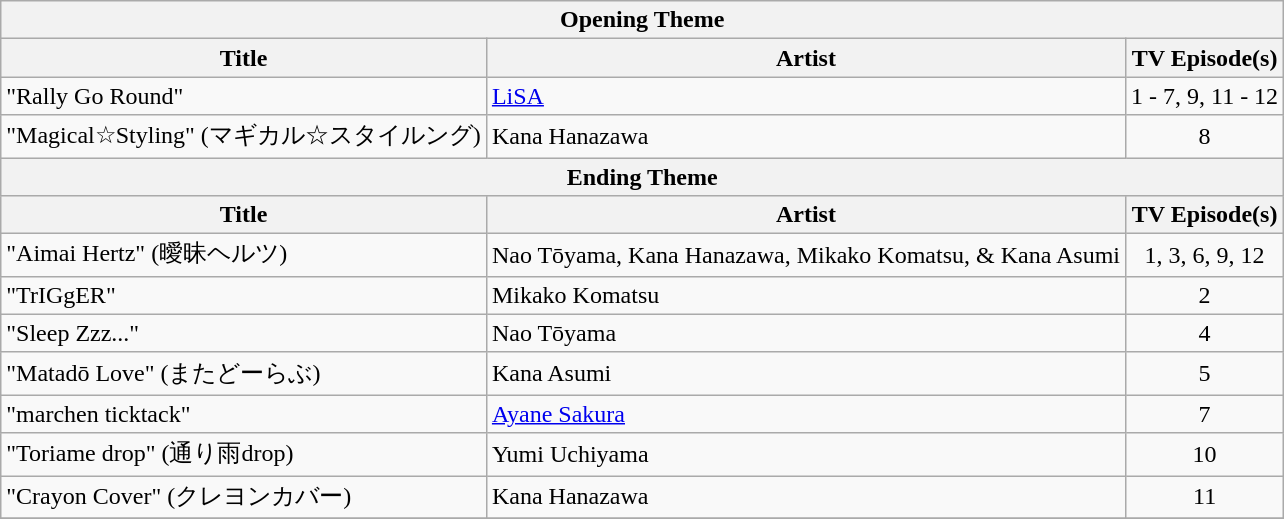<table class="wikitable">
<tr>
<th colspan="4">Opening Theme</th>
</tr>
<tr>
<th>Title</th>
<th>Artist</th>
<th>TV Episode(s)</th>
</tr>
<tr>
<td>"Rally Go Round"</td>
<td><a href='#'>LiSA</a></td>
<td align="center">1 - 7, 9, 11 - 12</td>
</tr>
<tr>
<td>"Magical☆Styling" (マギカル☆スタイルング)</td>
<td>Kana Hanazawa</td>
<td align="center">8</td>
</tr>
<tr>
<th colspan="4">Ending Theme</th>
</tr>
<tr>
<th>Title</th>
<th>Artist</th>
<th>TV Episode(s)</th>
</tr>
<tr>
<td>"Aimai Hertz"  (曖昧ヘルツ)</td>
<td>Nao Tōyama, Kana Hanazawa, Mikako Komatsu, & Kana Asumi</td>
<td align="center">1, 3, 6, 9, 12</td>
</tr>
<tr>
<td>"TrIGgER"</td>
<td>Mikako Komatsu</td>
<td align="center">2</td>
</tr>
<tr>
<td>"Sleep Zzz..."</td>
<td>Nao Tōyama</td>
<td align="center">4</td>
</tr>
<tr>
<td>"Matadō Love" (またどーらぶ)</td>
<td>Kana Asumi</td>
<td align="center">5</td>
</tr>
<tr>
<td>"marchen ticktack"</td>
<td><a href='#'>Ayane Sakura</a></td>
<td align="center">7</td>
</tr>
<tr>
<td>"Toriame drop"  (通り雨drop)</td>
<td>Yumi Uchiyama</td>
<td align="center">10</td>
</tr>
<tr>
<td>"Crayon Cover"  (クレヨンカバー)</td>
<td>Kana Hanazawa</td>
<td align="center">11</td>
</tr>
<tr>
</tr>
</table>
